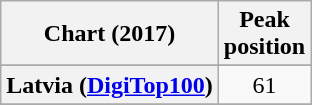<table class="wikitable plainrowheaders sortable" style="text-align:center;">
<tr>
<th scope="col">Chart (2017)</th>
<th scope="col">Peak<br>position</th>
</tr>
<tr>
</tr>
<tr>
<th scope="row">Latvia (<a href='#'>DigiTop100</a>)</th>
<td>61</td>
</tr>
<tr>
</tr>
<tr>
</tr>
</table>
